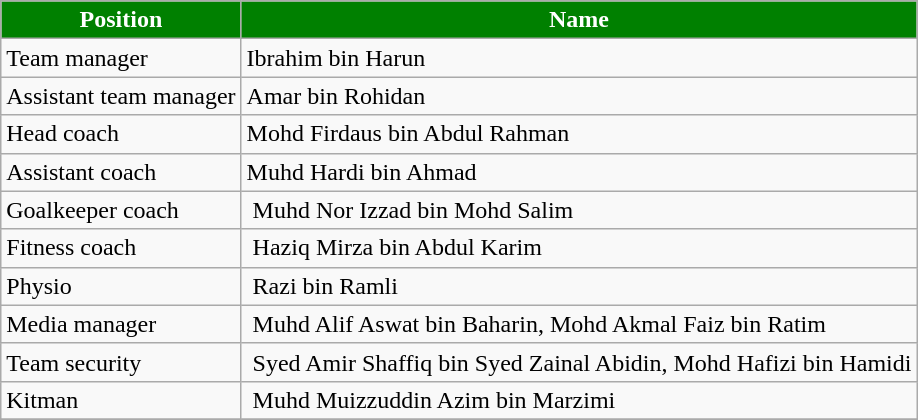<table class="wikitable">
<tr>
<th style="background:green; color:white; text-align:center;">Position</th>
<th style="background:green; color:white; text-align:center;">Name</th>
</tr>
<tr>
<td>Team manager</td>
<td> Ibrahim bin Harun</td>
</tr>
<tr>
<td>Assistant team manager</td>
<td> Amar bin Rohidan</td>
</tr>
<tr>
<td>Head coach</td>
<td> Mohd Firdaus bin Abdul Rahman</td>
</tr>
<tr>
<td>Assistant coach</td>
<td> Muhd Hardi bin Ahmad</td>
</tr>
<tr>
<td>Goalkeeper coach</td>
<td> Muhd Nor Izzad bin Mohd Salim</td>
</tr>
<tr>
<td>Fitness coach</td>
<td> Haziq Mirza bin Abdul Karim</td>
</tr>
<tr>
<td>Physio</td>
<td> Razi bin Ramli</td>
</tr>
<tr>
<td>Media manager</td>
<td> Muhd Alif Aswat bin Baharin, Mohd Akmal Faiz bin Ratim</td>
</tr>
<tr>
<td>Team security</td>
<td> Syed Amir Shaffiq bin Syed Zainal Abidin, Mohd Hafizi bin Hamidi</td>
</tr>
<tr>
<td>Kitman</td>
<td> Muhd Muizzuddin Azim bin Marzimi</td>
</tr>
<tr>
</tr>
</table>
